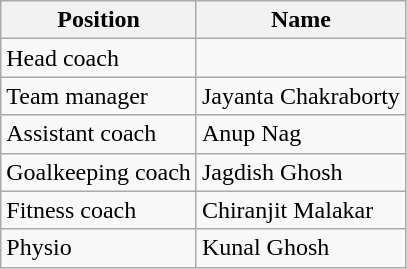<table class="wikitable">
<tr>
<th>Position</th>
<th>Name</th>
</tr>
<tr>
<td>Head coach</td>
<td></td>
</tr>
<tr>
<td>Team manager</td>
<td> Jayanta Chakraborty</td>
</tr>
<tr>
<td>Assistant coach</td>
<td> Anup Nag</td>
</tr>
<tr>
<td>Goalkeeping coach</td>
<td> Jagdish Ghosh</td>
</tr>
<tr>
<td>Fitness coach</td>
<td> Chiranjit Malakar</td>
</tr>
<tr>
<td>Physio</td>
<td> Kunal Ghosh</td>
</tr>
</table>
